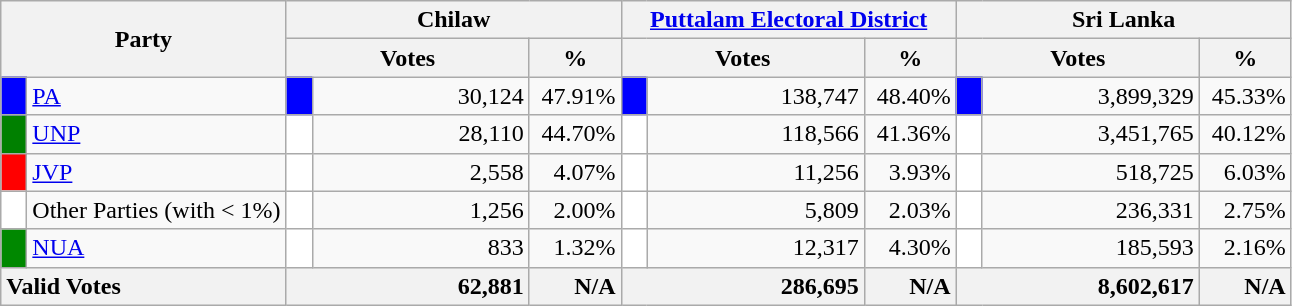<table class="wikitable">
<tr>
<th colspan="2" width="144px"rowspan="2">Party</th>
<th colspan="3" width="216px">Chilaw</th>
<th colspan="3" width="216px"><a href='#'>Puttalam Electoral District</a></th>
<th colspan="3" width="216px">Sri Lanka</th>
</tr>
<tr>
<th colspan="2" width="144px">Votes</th>
<th>%</th>
<th colspan="2" width="144px">Votes</th>
<th>%</th>
<th colspan="2" width="144px">Votes</th>
<th>%</th>
</tr>
<tr>
<td style="background-color:blue;" width="10px"></td>
<td style="text-align:left;"><a href='#'>PA</a></td>
<td style="background-color:blue;" width="10px"></td>
<td style="text-align:right;">30,124</td>
<td style="text-align:right;">47.91%</td>
<td style="background-color:blue;" width="10px"></td>
<td style="text-align:right;">138,747</td>
<td style="text-align:right;">48.40%</td>
<td style="background-color:blue;" width="10px"></td>
<td style="text-align:right;">3,899,329</td>
<td style="text-align:right;">45.33%</td>
</tr>
<tr>
<td style="background-color:green;" width="10px"></td>
<td style="text-align:left;"><a href='#'>UNP</a></td>
<td style="background-color:white;" width="10px"></td>
<td style="text-align:right;">28,110</td>
<td style="text-align:right;">44.70%</td>
<td style="background-color:white;" width="10px"></td>
<td style="text-align:right;">118,566</td>
<td style="text-align:right;">41.36%</td>
<td style="background-color:white;" width="10px"></td>
<td style="text-align:right;">3,451,765</td>
<td style="text-align:right;">40.12%</td>
</tr>
<tr>
<td style="background-color:red;" width="10px"></td>
<td style="text-align:left;"><a href='#'>JVP</a></td>
<td style="background-color:white;" width="10px"></td>
<td style="text-align:right;">2,558</td>
<td style="text-align:right;">4.07%</td>
<td style="background-color:white;" width="10px"></td>
<td style="text-align:right;">11,256</td>
<td style="text-align:right;">3.93%</td>
<td style="background-color:white;" width="10px"></td>
<td style="text-align:right;">518,725</td>
<td style="text-align:right;">6.03%</td>
</tr>
<tr>
<td style="background-color:white;" width="10px"></td>
<td style="text-align:left;">Other Parties (with < 1%)</td>
<td style="background-color:white;" width="10px"></td>
<td style="text-align:right;">1,256</td>
<td style="text-align:right;">2.00%</td>
<td style="background-color:white;" width="10px"></td>
<td style="text-align:right;">5,809</td>
<td style="text-align:right;">2.03%</td>
<td style="background-color:white;" width="10px"></td>
<td style="text-align:right;">236,331</td>
<td style="text-align:right;">2.75%</td>
</tr>
<tr>
<td style="background-color:#008800;" width="10px"></td>
<td style="text-align:left;"><a href='#'>NUA</a></td>
<td style="background-color:white;" width="10px"></td>
<td style="text-align:right;">833</td>
<td style="text-align:right;">1.32%</td>
<td style="background-color:white;" width="10px"></td>
<td style="text-align:right;">12,317</td>
<td style="text-align:right;">4.30%</td>
<td style="background-color:white;" width="10px"></td>
<td style="text-align:right;">185,593</td>
<td style="text-align:right;">2.16%</td>
</tr>
<tr>
<th colspan="2" width="144px"style="text-align:left;">Valid Votes</th>
<th style="text-align:right;"colspan="2" width="144px">62,881</th>
<th style="text-align:right;">N/A</th>
<th style="text-align:right;"colspan="2" width="144px">286,695</th>
<th style="text-align:right;">N/A</th>
<th style="text-align:right;"colspan="2" width="144px">8,602,617</th>
<th style="text-align:right;">N/A</th>
</tr>
</table>
